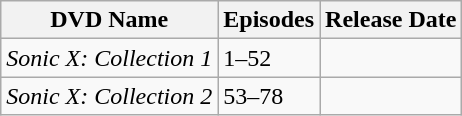<table class="wikitable">
<tr>
<th><strong>DVD Name</strong></th>
<th><strong>Episodes</strong></th>
<th><strong>Release Date</strong></th>
</tr>
<tr>
<td><em>Sonic X: Collection 1</em></td>
<td>1–52</td>
<td></td>
</tr>
<tr>
<td><em>Sonic X: Collection 2</em></td>
<td>53–78</td>
<td></td>
</tr>
</table>
